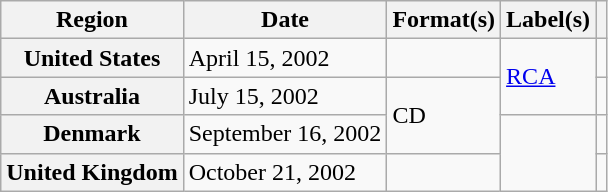<table class="wikitable plainrowheaders">
<tr>
<th scope="col">Region</th>
<th scope="col">Date</th>
<th scope="col">Format(s)</th>
<th scope="col">Label(s)</th>
<th scope="col"></th>
</tr>
<tr>
<th scope="row">United States</th>
<td>April 15, 2002</td>
<td></td>
<td rowspan="2"><a href='#'>RCA</a></td>
<td align="center"></td>
</tr>
<tr>
<th scope="row">Australia</th>
<td>July 15, 2002</td>
<td rowspan="2">CD</td>
<td align="center"></td>
</tr>
<tr>
<th scope="row">Denmark</th>
<td>September 16, 2002</td>
<td rowspan="2"></td>
<td align="center"></td>
</tr>
<tr>
<th scope="row">United Kingdom</th>
<td>October 21, 2002</td>
<td></td>
<td align="center"></td>
</tr>
</table>
